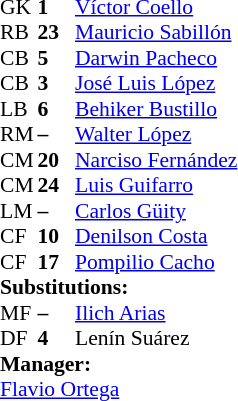<table style="font-size: 90%" cellspacing="0" cellpadding="0">
<tr>
<td colspan=4></td>
</tr>
<tr>
<th width="25"></th>
<th width="25"></th>
</tr>
<tr>
<td>GK</td>
<td><strong>1</strong></td>
<td> <a href='#'>Víctor Coello</a></td>
</tr>
<tr>
<td>RB</td>
<td><strong>23</strong></td>
<td> <a href='#'>Mauricio Sabillón</a></td>
</tr>
<tr>
<td>CB</td>
<td><strong>5</strong></td>
<td> <a href='#'>Darwin Pacheco</a></td>
</tr>
<tr>
<td>CB</td>
<td><strong>3</strong></td>
<td> <a href='#'>José Luis López</a></td>
<td></td>
<td></td>
</tr>
<tr>
<td>LB</td>
<td><strong>6</strong></td>
<td> <a href='#'>Behiker Bustillo</a></td>
</tr>
<tr>
<td>RM</td>
<td><strong>–</strong></td>
<td> <a href='#'>Walter López</a></td>
</tr>
<tr>
<td>CM</td>
<td><strong>20</strong></td>
<td> <a href='#'>Narciso Fernández</a></td>
</tr>
<tr>
<td>CM</td>
<td><strong>24</strong></td>
<td> <a href='#'>Luis Guifarro</a></td>
</tr>
<tr>
<td>LM</td>
<td><strong>–</strong></td>
<td> <a href='#'>Carlos Güity</a></td>
<td></td>
<td></td>
</tr>
<tr>
<td>CF</td>
<td><strong>10</strong></td>
<td> <a href='#'>Denilson Costa</a></td>
</tr>
<tr>
<td>CF</td>
<td><strong>17</strong></td>
<td> <a href='#'>Pompilio Cacho</a></td>
</tr>
<tr>
<td colspan=3><strong>Substitutions:</strong></td>
</tr>
<tr>
<td>MF</td>
<td><strong>–</strong></td>
<td> <a href='#'>Ilich Arias</a></td>
<td></td>
<td></td>
</tr>
<tr>
<td>DF</td>
<td><strong>4</strong></td>
<td> Lenín Suárez</td>
<td></td>
<td></td>
</tr>
<tr>
<td colspan=3><strong>Manager:</strong></td>
</tr>
<tr>
<td colspan=3>  <a href='#'>Flavio Ortega</a></td>
</tr>
</table>
